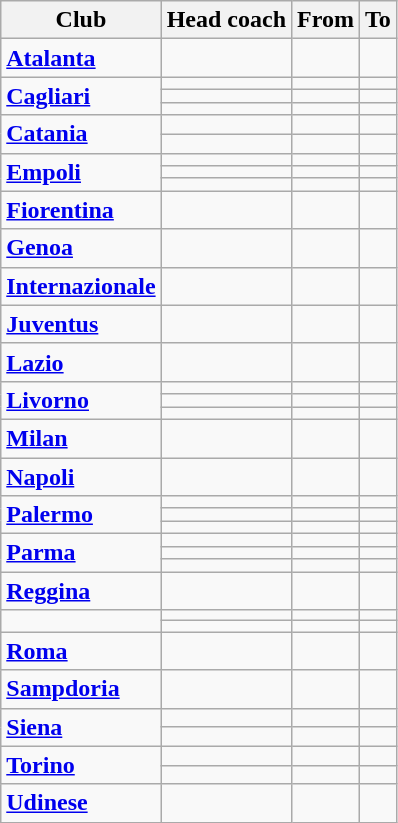<table class="wikitable">
<tr>
<th>Club</th>
<th>Head coach</th>
<th>From</th>
<th>To</th>
</tr>
<tr>
<td><a href='#'><strong>Atalanta</strong></a></td>
<td></td>
<td></td>
<td></td>
</tr>
<tr>
<td valign="top" rowspan="3"><a href='#'><strong>Cagliari</strong></a></td>
<td></td>
<td></td>
<td></td>
</tr>
<tr>
<td></td>
<td></td>
<td></td>
</tr>
<tr>
<td></td>
<td></td>
<td></td>
</tr>
<tr>
<td valign="top" rowspan="2"><a href='#'><strong>Catania</strong></a></td>
<td></td>
<td></td>
<td></td>
</tr>
<tr>
<td></td>
<td></td>
<td></td>
</tr>
<tr>
<td valign="top" rowspan="3"><a href='#'><strong>Empoli</strong></a></td>
<td></td>
<td></td>
<td></td>
</tr>
<tr>
<td></td>
<td></td>
<td></td>
</tr>
<tr>
<td></td>
<td></td>
<td></td>
</tr>
<tr>
<td><a href='#'><strong>Fiorentina</strong></a></td>
<td></td>
<td></td>
<td></td>
</tr>
<tr>
<td><a href='#'><strong>Genoa</strong></a></td>
<td></td>
<td></td>
<td></td>
</tr>
<tr>
<td><a href='#'><strong>Internazionale</strong></a></td>
<td></td>
<td></td>
<td></td>
</tr>
<tr>
<td><a href='#'><strong>Juventus</strong></a></td>
<td></td>
<td></td>
<td></td>
</tr>
<tr>
<td><a href='#'><strong>Lazio</strong></a></td>
<td></td>
<td></td>
<td></td>
</tr>
<tr>
<td valign="top" rowspan="3"><a href='#'><strong>Livorno</strong></a></td>
<td></td>
<td></td>
<td></td>
</tr>
<tr>
<td></td>
<td></td>
<td></td>
</tr>
<tr>
<td></td>
<td></td>
<td></td>
</tr>
<tr>
<td><a href='#'><strong>Milan</strong></a></td>
<td></td>
<td></td>
<td></td>
</tr>
<tr>
<td><a href='#'><strong>Napoli</strong></a></td>
<td></td>
<td></td>
<td></td>
</tr>
<tr>
<td valign="top" rowspan="3"><a href='#'><strong>Palermo</strong></a></td>
<td></td>
<td></td>
<td></td>
</tr>
<tr>
<td></td>
<td></td>
<td></td>
</tr>
<tr>
<td></td>
<td></td>
<td></td>
</tr>
<tr>
<td valign="top" rowspan="3"><a href='#'><strong>Parma</strong></a></td>
<td></td>
<td></td>
<td></td>
</tr>
<tr>
<td></td>
<td></td>
<td></td>
</tr>
<tr>
<td></td>
<td></td>
<td></td>
</tr>
<tr>
<td valign="top"><a href='#'><strong>Reggina</strong></a></td>
<td></td>
<td></td>
<td></td>
</tr>
<tr>
<td rowspan="2"></td>
<td></td>
<td></td>
<td></td>
</tr>
<tr>
<td></td>
<td></td>
<td></td>
</tr>
<tr>
<td><a href='#'><strong>Roma</strong></a></td>
<td></td>
<td></td>
<td></td>
</tr>
<tr>
<td><a href='#'><strong>Sampdoria</strong></a></td>
<td></td>
<td></td>
<td></td>
</tr>
<tr>
<td valign="top" rowspan="2"><a href='#'><strong>Siena</strong></a></td>
<td></td>
<td></td>
<td></td>
</tr>
<tr>
<td></td>
<td></td>
<td></td>
</tr>
<tr>
<td valign="top" rowspan="2"><a href='#'><strong>Torino</strong></a></td>
<td></td>
<td></td>
<td></td>
</tr>
<tr>
<td></td>
<td></td>
<td></td>
</tr>
<tr>
<td><a href='#'><strong>Udinese</strong></a></td>
<td></td>
<td></td>
<td></td>
</tr>
</table>
